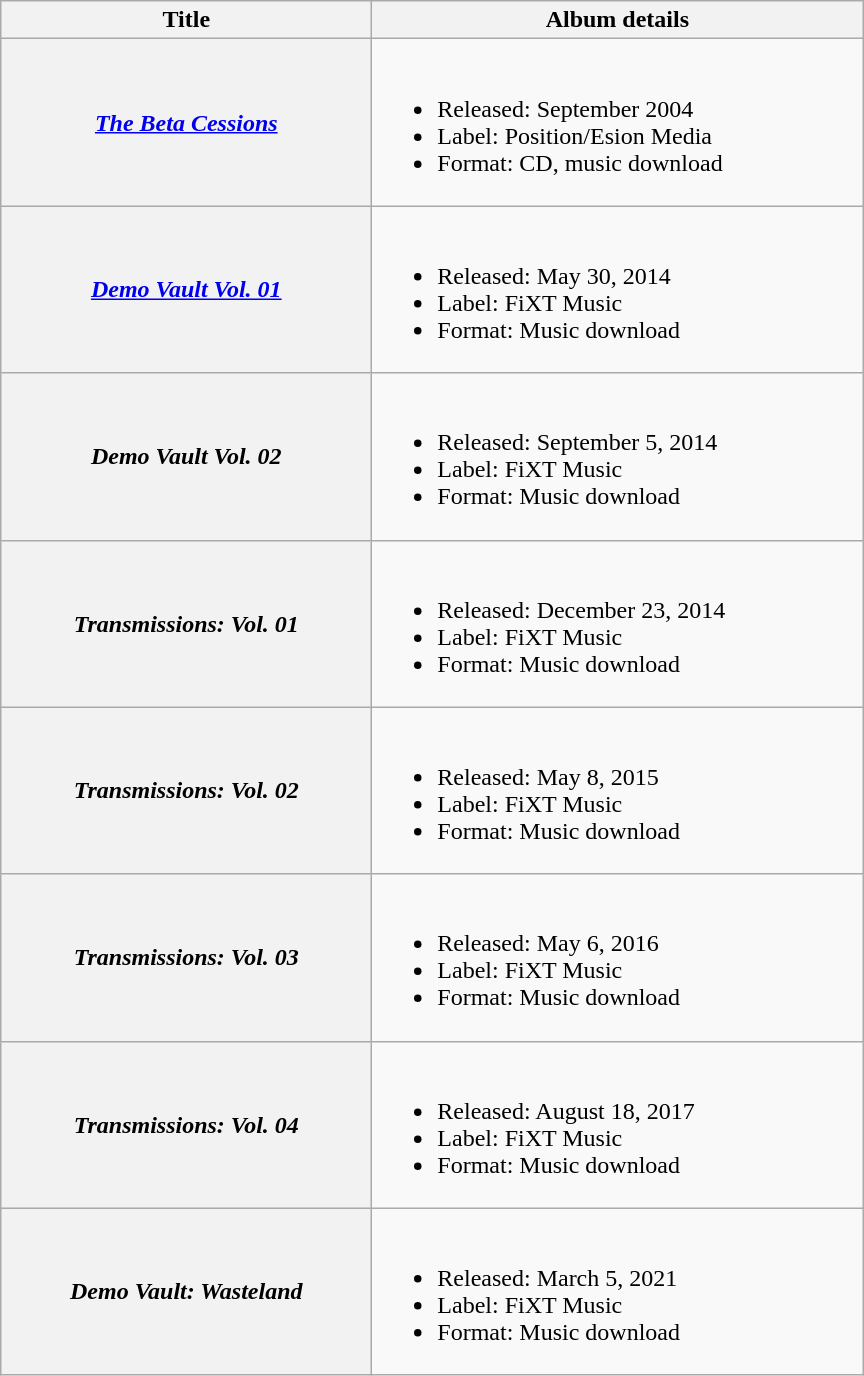<table class="wikitable plainrowheaders">
<tr>
<th style=width:15em;>Title</th>
<th style=width:20em;>Album details</th>
</tr>
<tr>
<th scope="row"><em><a href='#'>The Beta Cessions</a></em></th>
<td><br><ul><li>Released: September 2004</li><li>Label: Position/Esion Media</li><li>Format: CD, music download</li></ul></td>
</tr>
<tr>
<th scope="row"><em><a href='#'>Demo Vault Vol. 01</a></em></th>
<td><br><ul><li>Released: May 30, 2014</li><li>Label: FiXT Music</li><li>Format: Music download</li></ul></td>
</tr>
<tr>
<th scope="row"><em>Demo Vault Vol. 02</em></th>
<td><br><ul><li>Released: September 5, 2014</li><li>Label: FiXT Music</li><li>Format: Music download</li></ul></td>
</tr>
<tr>
<th scope="row"><em>Transmissions: Vol. 01</em></th>
<td><br><ul><li>Released: December 23, 2014</li><li>Label: FiXT Music</li><li>Format: Music download</li></ul></td>
</tr>
<tr>
<th scope="row"><em>Transmissions: Vol. 02</em></th>
<td><br><ul><li>Released: May 8, 2015</li><li>Label: FiXT Music</li><li>Format: Music download</li></ul></td>
</tr>
<tr>
<th scope="row"><em>Transmissions: Vol. 03</em></th>
<td><br><ul><li>Released: May 6, 2016</li><li>Label: FiXT Music</li><li>Format: Music download</li></ul></td>
</tr>
<tr>
<th scope="row"><em>Transmissions: Vol. 04</em></th>
<td><br><ul><li>Released: August 18, 2017</li><li>Label: FiXT Music</li><li>Format: Music download</li></ul></td>
</tr>
<tr>
<th scope="row"><em>Demo Vault: Wasteland</em></th>
<td><br><ul><li>Released: March 5, 2021</li><li>Label: FiXT Music</li><li>Format: Music download</li></ul></td>
</tr>
</table>
